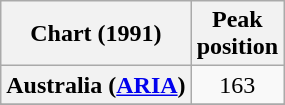<table class="wikitable sortable plainrowheaders" style="text-align:center">
<tr>
<th scope="col">Chart (1991)</th>
<th scope="col">Peak<br>position</th>
</tr>
<tr>
<th scope="row">Australia (<a href='#'>ARIA</a>)</th>
<td>163</td>
</tr>
<tr>
</tr>
<tr>
</tr>
<tr>
</tr>
<tr>
</tr>
<tr>
</tr>
<tr>
</tr>
</table>
